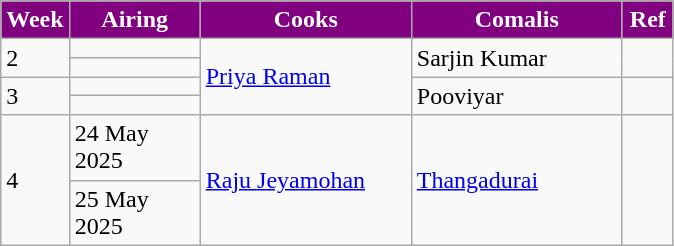<table class="wikitable sortable">
<tr>
<th style="width:10pt; background:Purple;color:white">Week</th>
<th style="width:60pt; background:Purple;color:white">Airing</th>
<th style="width:100pt; background:Purple;color:white">Cooks</th>
<th style="width:100pt; background:Purple;color:white">Comalis</th>
<th style="width:20pt; background:Purple;color:white">Ref</th>
</tr>
<tr>
<td rowspan="2">2</td>
<td></td>
<td rowspan="4"><a href='#'>Priya Raman</a></td>
<td rowspan="2">Sarjin Kumar</td>
<td rowspan="2"></td>
</tr>
<tr>
<td></td>
</tr>
<tr>
<td rowspan="2">3</td>
<td></td>
<td rowspan="2">Pooviyar</td>
<td rowspan="2"></td>
</tr>
<tr>
<td></td>
</tr>
<tr>
<td rowspan="2">4</td>
<td>24 May 2025</td>
<td rowspan="2"><a href='#'>Raju Jeyamohan</a></td>
<td rowspan="2"><a href='#'>Thangadurai</a></td>
<td rowspan="2"></td>
</tr>
<tr>
<td>25 May 2025</td>
</tr>
</table>
